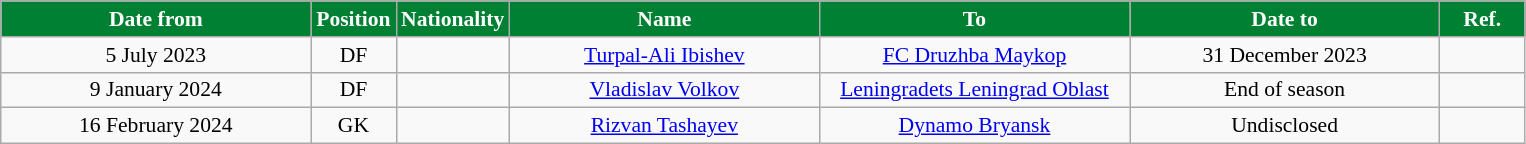<table class="wikitable" style="text-align:center; font-size:90%; ">
<tr>
<th style="background:#008033; color:white; width:200px;">Date from</th>
<th style="background:#008033; color:white; width:50px;">Position</th>
<th style="background:#008033; color:white; width:50px;">Nationality</th>
<th style="background:#008033; color:white; width:200px;">Name</th>
<th style="background:#008033; color:white; width:200px;">To</th>
<th style="background:#008033; color:white; width:200px;">Date to</th>
<th style="background:#008033; color:white; width:50px;">Ref.</th>
</tr>
<tr>
<td>5 July 2023</td>
<td>DF</td>
<td></td>
<td><a href='#'>Turpal-Ali Ibishev</a></td>
<td><a href='#'>FC Druzhba Maykop</a></td>
<td>31 December 2023</td>
<td></td>
</tr>
<tr>
<td>9 January 2024</td>
<td>DF</td>
<td></td>
<td><a href='#'>Vladislav Volkov</a></td>
<td><a href='#'>Leningradets Leningrad Oblast</a></td>
<td>End of season</td>
<td></td>
</tr>
<tr>
<td>16 February 2024</td>
<td>GK</td>
<td></td>
<td><a href='#'>Rizvan Tashayev</a></td>
<td><a href='#'>Dynamo Bryansk</a></td>
<td>Undisclosed</td>
<td></td>
</tr>
</table>
